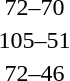<table style="text-align:center">
<tr>
<th width=200></th>
<th width=100></th>
<th width=200></th>
</tr>
<tr>
<td align=right><strong></strong></td>
<td align=center>72–70</td>
<td align=left></td>
</tr>
<tr>
<td align=right><strong></strong></td>
<td align=center>105–51</td>
<td align=left></td>
</tr>
<tr>
<td align=right><strong></strong></td>
<td align=center>72–46</td>
<td align=left></td>
</tr>
</table>
